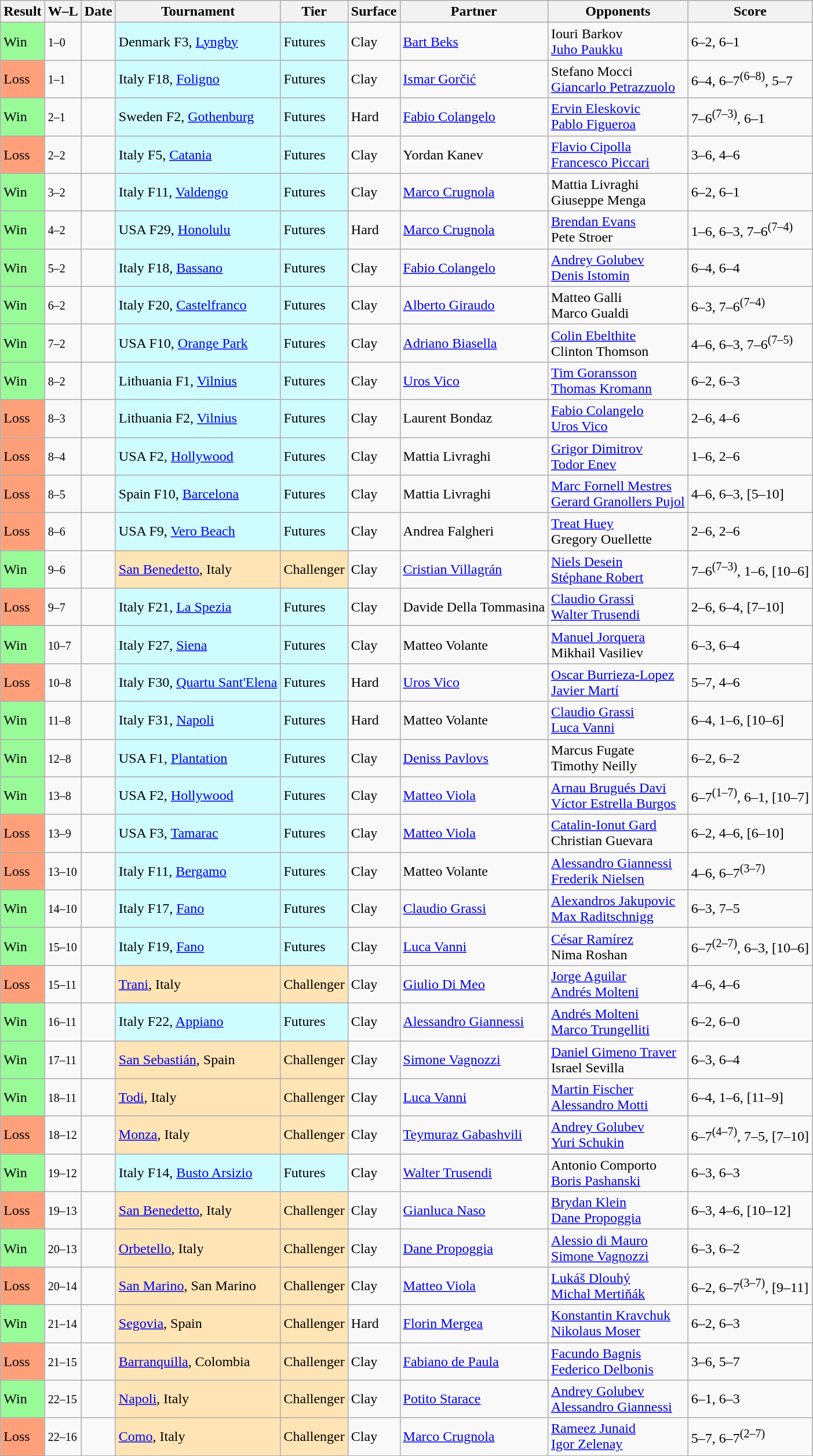<table class="sortable wikitable">
<tr>
<th>Result</th>
<th class="unsortable">W–L</th>
<th>Date</th>
<th>Tournament</th>
<th>Tier</th>
<th>Surface</th>
<th>Partner</th>
<th>Opponents</th>
<th class="unsortable">Score</th>
</tr>
<tr>
<td bgcolor=98FB98>Win</td>
<td><small>1–0</small></td>
<td></td>
<td style="background:#cffcff;">Denmark F3, <a href='#'>Lyngby</a></td>
<td style="background:#cffcff;">Futures</td>
<td>Clay</td>
<td> <a href='#'>Bart Beks</a></td>
<td> Iouri Barkov <br>  <a href='#'>Juho Paukku</a></td>
<td>6–2, 6–1</td>
</tr>
<tr>
<td bgcolor=FFA07A>Loss</td>
<td><small>1–1</small></td>
<td></td>
<td style="background:#cffcff;">Italy F18, <a href='#'>Foligno</a></td>
<td style="background:#cffcff;">Futures</td>
<td>Clay</td>
<td> <a href='#'>Ismar Gorčić</a></td>
<td> Stefano Mocci <br>  <a href='#'>Giancarlo Petrazzuolo</a></td>
<td>6–4, 6–7<sup>(6–8)</sup>, 5–7</td>
</tr>
<tr>
<td bgcolor=98FB98>Win</td>
<td><small>2–1</small></td>
<td></td>
<td style="background:#cffcff;">Sweden F2, <a href='#'>Gothenburg</a></td>
<td style="background:#cffcff;">Futures</td>
<td>Hard</td>
<td> <a href='#'>Fabio Colangelo</a></td>
<td> <a href='#'>Ervin Eleskovic</a> <br>  <a href='#'>Pablo Figueroa</a></td>
<td>7–6<sup>(7–3)</sup>, 6–1</td>
</tr>
<tr>
<td bgcolor=FFA07A>Loss</td>
<td><small>2–2</small></td>
<td></td>
<td style="background:#cffcff;">Italy F5, <a href='#'>Catania</a></td>
<td style="background:#cffcff;">Futures</td>
<td>Clay</td>
<td> Yordan Kanev</td>
<td> <a href='#'>Flavio Cipolla</a> <br>  <a href='#'>Francesco Piccari</a></td>
<td>3–6, 4–6</td>
</tr>
<tr>
<td bgcolor=98FB98>Win</td>
<td><small>3–2</small></td>
<td></td>
<td style="background:#cffcff;">Italy F11, <a href='#'>Valdengo</a></td>
<td style="background:#cffcff;">Futures</td>
<td>Clay</td>
<td> <a href='#'>Marco Crugnola</a></td>
<td> Mattia Livraghi <br>  Giuseppe Menga</td>
<td>6–2, 6–1</td>
</tr>
<tr>
<td bgcolor=98FB98>Win</td>
<td><small>4–2</small></td>
<td></td>
<td style="background:#cffcff;">USA F29, <a href='#'>Honolulu</a></td>
<td style="background:#cffcff;">Futures</td>
<td>Hard</td>
<td> <a href='#'>Marco Crugnola</a></td>
<td> <a href='#'>Brendan Evans</a> <br>  Pete Stroer</td>
<td>1–6, 6–3, 7–6<sup>(7–4)</sup></td>
</tr>
<tr>
<td bgcolor=98FB98>Win</td>
<td><small>5–2</small></td>
<td></td>
<td style="background:#cffcff;">Italy F18, <a href='#'>Bassano</a></td>
<td style="background:#cffcff;">Futures</td>
<td>Clay</td>
<td> <a href='#'>Fabio Colangelo</a></td>
<td> <a href='#'>Andrey Golubev</a> <br>  <a href='#'>Denis Istomin</a></td>
<td>6–4, 6–4</td>
</tr>
<tr>
<td bgcolor=98FB98>Win</td>
<td><small>6–2</small></td>
<td></td>
<td style="background:#cffcff;">Italy F20, <a href='#'>Castelfranco</a></td>
<td style="background:#cffcff;">Futures</td>
<td>Clay</td>
<td> <a href='#'>Alberto Giraudo</a></td>
<td> Matteo Galli <br>  Marco Gualdi</td>
<td>6–3, 7–6<sup>(7–4)</sup></td>
</tr>
<tr>
<td bgcolor=98FB98>Win</td>
<td><small>7–2</small></td>
<td></td>
<td style="background:#cffcff;">USA F10, <a href='#'>Orange Park</a></td>
<td style="background:#cffcff;">Futures</td>
<td>Clay</td>
<td> <a href='#'>Adriano Biasella</a></td>
<td> <a href='#'>Colin Ebelthite</a> <br>  Clinton Thomson</td>
<td>4–6, 6–3, 7–6<sup>(7–5)</sup></td>
</tr>
<tr>
<td bgcolor=98FB98>Win</td>
<td><small>8–2</small></td>
<td></td>
<td style="background:#cffcff;">Lithuania F1, <a href='#'>Vilnius</a></td>
<td style="background:#cffcff;">Futures</td>
<td>Clay</td>
<td> <a href='#'>Uros Vico</a></td>
<td> <a href='#'>Tim Goransson</a> <br>  <a href='#'>Thomas Kromann</a></td>
<td>6–2, 6–3</td>
</tr>
<tr>
<td bgcolor=FFA07A>Loss</td>
<td><small>8–3</small></td>
<td></td>
<td style="background:#cffcff;">Lithuania F2, <a href='#'>Vilnius</a></td>
<td style="background:#cffcff;">Futures</td>
<td>Clay</td>
<td> Laurent Bondaz</td>
<td> <a href='#'>Fabio Colangelo</a> <br>  <a href='#'>Uros Vico</a></td>
<td>2–6, 4–6</td>
</tr>
<tr>
<td bgcolor=FFA07A>Loss</td>
<td><small>8–4</small></td>
<td></td>
<td style="background:#cffcff;">USA F2, <a href='#'>Hollywood</a></td>
<td style="background:#cffcff;">Futures</td>
<td>Clay</td>
<td> Mattia Livraghi</td>
<td> <a href='#'>Grigor Dimitrov</a> <br>  <a href='#'>Todor Enev</a></td>
<td>1–6, 2–6</td>
</tr>
<tr>
<td bgcolor=FFA07A>Loss</td>
<td><small>8–5</small></td>
<td></td>
<td style="background:#cffcff;">Spain F10, <a href='#'>Barcelona</a></td>
<td style="background:#cffcff;">Futures</td>
<td>Clay</td>
<td> Mattia Livraghi</td>
<td> <a href='#'>Marc Fornell Mestres</a> <br>  <a href='#'>Gerard Granollers Pujol</a></td>
<td>4–6, 6–3, [5–10]</td>
</tr>
<tr>
<td bgcolor=FFA07A>Loss</td>
<td><small>8–6</small></td>
<td></td>
<td style="background:#cffcff;">USA F9, <a href='#'>Vero Beach</a></td>
<td style="background:#cffcff;">Futures</td>
<td>Clay</td>
<td> Andrea Falgheri</td>
<td> <a href='#'>Treat Huey</a> <br>  Gregory Ouellette</td>
<td>2–6, 2–6</td>
</tr>
<tr>
<td bgcolor=98FB98>Win</td>
<td><small>9–6</small></td>
<td></td>
<td style="background:moccasin;"><a href='#'>San Benedetto</a>, Italy</td>
<td style="background:moccasin;">Challenger</td>
<td>Clay</td>
<td> <a href='#'>Cristian Villagrán</a></td>
<td> <a href='#'>Niels Desein</a> <br>  <a href='#'>Stéphane Robert</a></td>
<td>7–6<sup>(7–3)</sup>, 1–6, [10–6]</td>
</tr>
<tr>
<td bgcolor=FFA07A>Loss</td>
<td><small>9–7</small></td>
<td></td>
<td style="background:#cffcff;">Italy F21, <a href='#'>La Spezia</a></td>
<td style="background:#cffcff;">Futures</td>
<td>Clay</td>
<td> Davide Della Tommasina</td>
<td> <a href='#'>Claudio Grassi</a> <br>  <a href='#'>Walter Trusendi</a></td>
<td>2–6, 6–4, [7–10]</td>
</tr>
<tr>
<td bgcolor=98FB98>Win</td>
<td><small>10–7</small></td>
<td></td>
<td style="background:#cffcff;">Italy F27, <a href='#'>Siena</a></td>
<td style="background:#cffcff;">Futures</td>
<td>Clay</td>
<td> Matteo Volante</td>
<td> <a href='#'>Manuel Jorquera</a> <br>  Mikhail Vasiliev</td>
<td>6–3, 6–4</td>
</tr>
<tr>
<td bgcolor=FFA07A>Loss</td>
<td><small>10–8</small></td>
<td></td>
<td style="background:#cffcff;">Italy F30, <a href='#'>Quartu Sant'Elena</a></td>
<td style="background:#cffcff;">Futures</td>
<td>Hard</td>
<td> <a href='#'>Uros Vico</a></td>
<td> <a href='#'>Oscar Burrieza-Lopez</a> <br>  <a href='#'>Javier Martí</a></td>
<td>5–7, 4–6</td>
</tr>
<tr>
<td bgcolor=98FB98>Win</td>
<td><small>11–8</small></td>
<td></td>
<td style="background:#cffcff;">Italy F31, <a href='#'>Napoli</a></td>
<td style="background:#cffcff;">Futures</td>
<td>Hard</td>
<td> Matteo Volante</td>
<td> <a href='#'>Claudio Grassi</a> <br>  <a href='#'>Luca Vanni</a></td>
<td>6–4, 1–6, [10–6]</td>
</tr>
<tr>
<td bgcolor=98FB98>Win</td>
<td><small>12–8</small></td>
<td></td>
<td style="background:#cffcff;">USA F1, <a href='#'>Plantation</a></td>
<td style="background:#cffcff;">Futures</td>
<td>Clay</td>
<td> <a href='#'>Deniss Pavlovs</a></td>
<td> Marcus Fugate <br>  Timothy Neilly</td>
<td>6–2, 6–2</td>
</tr>
<tr>
<td bgcolor=98FB98>Win</td>
<td><small>13–8</small></td>
<td></td>
<td style="background:#cffcff;">USA F2, <a href='#'>Hollywood</a></td>
<td style="background:#cffcff;">Futures</td>
<td>Clay</td>
<td> <a href='#'>Matteo Viola</a></td>
<td> <a href='#'>Arnau Brugués Davi</a> <br>  <a href='#'>Víctor Estrella Burgos</a></td>
<td>6–7<sup>(1–7)</sup>, 6–1, [10–7]</td>
</tr>
<tr>
<td bgcolor=FFA07A>Loss</td>
<td><small>13–9</small></td>
<td></td>
<td style="background:#cffcff;">USA F3, <a href='#'>Tamarac</a></td>
<td style="background:#cffcff;">Futures</td>
<td>Clay</td>
<td> <a href='#'>Matteo Viola</a></td>
<td> <a href='#'>Catalin-Ionut Gard</a> <br>  Christian Guevara</td>
<td>6–2, 4–6, [6–10]</td>
</tr>
<tr>
<td bgcolor=FFA07A>Loss</td>
<td><small>13–10</small></td>
<td></td>
<td style="background:#cffcff;">Italy F11, <a href='#'>Bergamo</a></td>
<td style="background:#cffcff;">Futures</td>
<td>Clay</td>
<td> Matteo Volante</td>
<td> <a href='#'>Alessandro Giannessi</a> <br>  <a href='#'>Frederik Nielsen</a></td>
<td>4–6, 6–7<sup>(3–7)</sup></td>
</tr>
<tr>
<td bgcolor=98FB98>Win</td>
<td><small>14–10</small></td>
<td></td>
<td style="background:#cffcff;">Italy F17, <a href='#'>Fano</a></td>
<td style="background:#cffcff;">Futures</td>
<td>Clay</td>
<td> <a href='#'>Claudio Grassi</a></td>
<td> <a href='#'>Alexandros Jakupovic</a> <br>  <a href='#'>Max Raditschnigg</a></td>
<td>6–3, 7–5</td>
</tr>
<tr>
<td bgcolor=98FB98>Win</td>
<td><small>15–10</small></td>
<td></td>
<td style="background:#cffcff;">Italy F19, <a href='#'>Fano</a></td>
<td style="background:#cffcff;">Futures</td>
<td>Clay</td>
<td> <a href='#'>Luca Vanni</a></td>
<td> <a href='#'>César Ramírez</a> <br>  Nima Roshan</td>
<td>6–7<sup>(2–7)</sup>, 6–3, [10–6]</td>
</tr>
<tr>
<td bgcolor=FFA07A>Loss</td>
<td><small>15–11</small></td>
<td></td>
<td style="background:moccasin;"><a href='#'>Trani</a>, Italy</td>
<td style="background:moccasin;">Challenger</td>
<td>Clay</td>
<td> <a href='#'>Giulio Di Meo</a></td>
<td> <a href='#'>Jorge Aguilar</a> <br>  <a href='#'>Andrés Molteni</a></td>
<td>4–6, 4–6</td>
</tr>
<tr>
<td bgcolor=98FB98>Win</td>
<td><small>16–11</small></td>
<td></td>
<td style="background:#cffcff;">Italy F22, <a href='#'>Appiano</a></td>
<td style="background:#cffcff;">Futures</td>
<td>Clay</td>
<td> <a href='#'>Alessandro Giannessi</a></td>
<td> <a href='#'>Andrés Molteni</a> <br>  <a href='#'>Marco Trungelliti</a></td>
<td>6–2, 6–0</td>
</tr>
<tr>
<td bgcolor=98FB98>Win</td>
<td><small>17–11</small></td>
<td></td>
<td style="background:moccasin;"><a href='#'>San Sebastián</a>, Spain</td>
<td style="background:moccasin;">Challenger</td>
<td>Clay</td>
<td> <a href='#'>Simone Vagnozzi</a></td>
<td> <a href='#'>Daniel Gimeno Traver</a> <br>  Israel Sevilla</td>
<td>6–3, 6–4</td>
</tr>
<tr>
<td bgcolor=98FB98>Win</td>
<td><small>18–11</small></td>
<td></td>
<td style="background:moccasin;"><a href='#'>Todi</a>, Italy</td>
<td style="background:moccasin;">Challenger</td>
<td>Clay</td>
<td> <a href='#'>Luca Vanni</a></td>
<td> <a href='#'>Martin Fischer</a> <br>  <a href='#'>Alessandro Motti</a></td>
<td>6–4, 1–6, [11–9]</td>
</tr>
<tr>
<td bgcolor=FFA07A>Loss</td>
<td><small>18–12</small></td>
<td></td>
<td style="background:moccasin;"><a href='#'>Monza</a>, Italy</td>
<td style="background:moccasin;">Challenger</td>
<td>Clay</td>
<td> <a href='#'>Teymuraz Gabashvili</a></td>
<td> <a href='#'>Andrey Golubev</a> <br>  <a href='#'>Yuri Schukin</a></td>
<td>6–7<sup>(4–7)</sup>, 7–5, [7–10]</td>
</tr>
<tr>
<td bgcolor=98FB98>Win</td>
<td><small>19–12</small></td>
<td></td>
<td style="background:#cffcff;">Italy F14, <a href='#'>Busto Arsizio</a></td>
<td style="background:#cffcff;">Futures</td>
<td>Clay</td>
<td> <a href='#'>Walter Trusendi</a></td>
<td> Antonio Comporto <br>  <a href='#'>Boris Pashanski</a></td>
<td>6–3, 6–3</td>
</tr>
<tr>
<td bgcolor=FFA07A>Loss</td>
<td><small>19–13</small></td>
<td></td>
<td style="background:moccasin;"><a href='#'>San Benedetto</a>, Italy</td>
<td style="background:moccasin;">Challenger</td>
<td>Clay</td>
<td> <a href='#'>Gianluca Naso</a></td>
<td> <a href='#'>Brydan Klein</a> <br>  <a href='#'>Dane Propoggia</a></td>
<td>6–3, 4–6, [10–12]</td>
</tr>
<tr>
<td bgcolor=98FB98>Win</td>
<td><small>20–13</small></td>
<td></td>
<td style="background:moccasin;"><a href='#'>Orbetello</a>, Italy</td>
<td style="background:moccasin;">Challenger</td>
<td>Clay</td>
<td> <a href='#'>Dane Propoggia</a></td>
<td> <a href='#'>Alessio di Mauro</a> <br>  <a href='#'>Simone Vagnozzi</a></td>
<td>6–3, 6–2</td>
</tr>
<tr>
<td bgcolor=FFA07A>Loss</td>
<td><small>20–14</small></td>
<td></td>
<td style="background:moccasin;"><a href='#'>San Marino</a>, San Marino</td>
<td style="background:moccasin;">Challenger</td>
<td>Clay</td>
<td> <a href='#'>Matteo Viola</a></td>
<td> <a href='#'>Lukáš Dlouhý</a> <br>  <a href='#'>Michal Mertiňák</a></td>
<td>6–2, 6–7<sup>(3–7)</sup>, [9–11]</td>
</tr>
<tr>
<td bgcolor=98FB98>Win</td>
<td><small>21–14</small></td>
<td></td>
<td style="background:moccasin;"><a href='#'>Segovia</a>, Spain</td>
<td style="background:moccasin;">Challenger</td>
<td>Hard</td>
<td> <a href='#'>Florin Mergea</a></td>
<td> <a href='#'>Konstantin Kravchuk</a> <br>  <a href='#'>Nikolaus Moser</a></td>
<td>6–2, 6–3</td>
</tr>
<tr>
<td bgcolor=FFA07A>Loss</td>
<td><small>21–15</small></td>
<td></td>
<td style="background:moccasin;"><a href='#'>Barranquilla</a>, Colombia</td>
<td style="background:moccasin;">Challenger</td>
<td>Clay</td>
<td> <a href='#'>Fabiano de Paula</a></td>
<td> <a href='#'>Facundo Bagnis</a> <br>  <a href='#'>Federico Delbonis</a></td>
<td>3–6, 5–7</td>
</tr>
<tr>
<td bgcolor=98FB98>Win</td>
<td><small>22–15</small></td>
<td></td>
<td style="background:moccasin;"><a href='#'>Napoli</a>, Italy</td>
<td style="background:moccasin;">Challenger</td>
<td>Clay</td>
<td> <a href='#'>Potito Starace</a></td>
<td> <a href='#'>Andrey Golubev</a> <br>  <a href='#'>Alessandro Giannessi</a></td>
<td>6–1, 6–3</td>
</tr>
<tr>
<td bgcolor=FFA07A>Loss</td>
<td><small>22–16</small></td>
<td></td>
<td style="background:moccasin;"><a href='#'>Como</a>, Italy</td>
<td style="background:moccasin;">Challenger</td>
<td>Clay</td>
<td> <a href='#'>Marco Crugnola</a></td>
<td> <a href='#'>Rameez Junaid</a> <br>  <a href='#'>Igor Zelenay</a></td>
<td>5–7, 6–7<sup>(2–7)</sup></td>
</tr>
</table>
